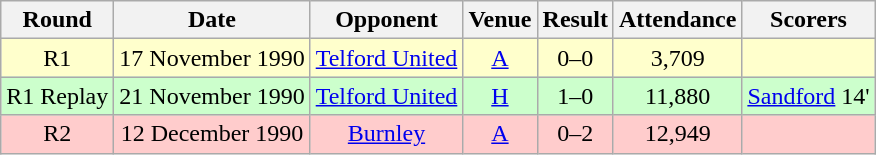<table class="wikitable" style="font-size:100%; text-align:center">
<tr>
<th>Round</th>
<th>Date</th>
<th>Opponent</th>
<th>Venue</th>
<th>Result</th>
<th>Attendance</th>
<th>Scorers</th>
</tr>
<tr style="background-color: #FFFFCC;">
<td>R1</td>
<td>17 November 1990</td>
<td><a href='#'>Telford United</a></td>
<td><a href='#'>A</a></td>
<td>0–0</td>
<td>3,709</td>
<td></td>
</tr>
<tr style="background-color: #CCFFCC;">
<td>R1 Replay</td>
<td>21 November 1990</td>
<td><a href='#'>Telford United</a></td>
<td><a href='#'>H</a></td>
<td>1–0</td>
<td>11,880</td>
<td><a href='#'>Sandford</a> 14'</td>
</tr>
<tr style="background-color: #FFCCCC;">
<td>R2</td>
<td>12 December 1990</td>
<td><a href='#'>Burnley</a></td>
<td><a href='#'>A</a></td>
<td>0–2</td>
<td>12,949</td>
<td></td>
</tr>
</table>
